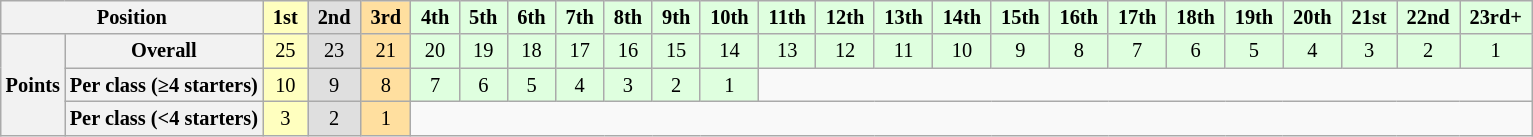<table class="wikitable" style="font-size: 85%;">
<tr>
<th colspan=2>Position</th>
<td style="background:#ffffbf;"> <strong>1st</strong> </td>
<td style="background:#dfdfdf;"> <strong>2nd</strong> </td>
<td style="background:#ffdf9f;"> <strong>3rd</strong> </td>
<td style="background:#dfffdf;"> <strong>4th</strong> </td>
<td style="background:#dfffdf;"> <strong>5th</strong> </td>
<td style="background:#dfffdf;"> <strong>6th</strong> </td>
<td style="background:#dfffdf;"> <strong>7th</strong> </td>
<td style="background:#dfffdf;"> <strong>8th</strong> </td>
<td style="background:#dfffdf;"> <strong>9th</strong> </td>
<td style="background:#dfffdf;"> <strong>10th</strong> </td>
<td style="background:#dfffdf;"> <strong>11th</strong> </td>
<td style="background:#dfffdf;"> <strong>12th</strong> </td>
<td style="background:#dfffdf;"> <strong>13th</strong> </td>
<td style="background:#dfffdf;"> <strong>14th</strong> </td>
<td style="background:#dfffdf;"> <strong>15th</strong> </td>
<td style="background:#dfffdf;"> <strong>16th</strong> </td>
<td style="background:#dfffdf;"> <strong>17th</strong> </td>
<td style="background:#dfffdf;"> <strong>18th</strong> </td>
<td style="background:#dfffdf;"> <strong>19th</strong> </td>
<td style="background:#dfffdf;"> <strong>20th</strong> </td>
<td style="background:#dfffdf;"> <strong>21st</strong> </td>
<td style="background:#dfffdf;"> <strong>22nd</strong> </td>
<td style="background:#dfffdf;"> <strong>23rd+</strong> </td>
</tr>
<tr align="center">
<th rowspan=3>Points</th>
<th>Overall</th>
<td style="background:#ffffbf;">25</td>
<td style="background:#dfdfdf;">23</td>
<td style="background:#ffdf9f;">21</td>
<td style="background:#dfffdf;">20</td>
<td style="background:#dfffdf;">19</td>
<td style="background:#dfffdf;">18</td>
<td style="background:#dfffdf;">17</td>
<td style="background:#dfffdf;">16</td>
<td style="background:#dfffdf;">15</td>
<td style="background:#dfffdf;">14</td>
<td style="background:#dfffdf;">13</td>
<td style="background:#dfffdf;">12</td>
<td style="background:#dfffdf;">11</td>
<td style="background:#dfffdf;">10</td>
<td style="background:#dfffdf;">9</td>
<td style="background:#dfffdf;">8</td>
<td style="background:#dfffdf;">7</td>
<td style="background:#dfffdf;">6</td>
<td style="background:#dfffdf;">5</td>
<td style="background:#dfffdf;">4</td>
<td style="background:#dfffdf;">3</td>
<td style="background:#dfffdf;">2</td>
<td style="background:#dfffdf;">1</td>
</tr>
<tr align="center">
<th>Per class (≥4 starters)</th>
<td style="background:#ffffbf;">10</td>
<td style="background:#dfdfdf;">9</td>
<td style="background:#ffdf9f;">8</td>
<td style="background:#dfffdf;">7</td>
<td style="background:#dfffdf;">6</td>
<td style="background:#dfffdf;">5</td>
<td style="background:#dfffdf;">4</td>
<td style="background:#dfffdf;">3</td>
<td style="background:#dfffdf;">2</td>
<td style="background:#dfffdf;">1</td>
<td colspan=13></td>
</tr>
<tr align="center">
<th>Per class (<4 starters)</th>
<td style="background:#ffffbf;">3</td>
<td style="background:#dfdfdf;">2</td>
<td style="background:#ffdf9f;">1</td>
<td colspan=20></td>
</tr>
</table>
